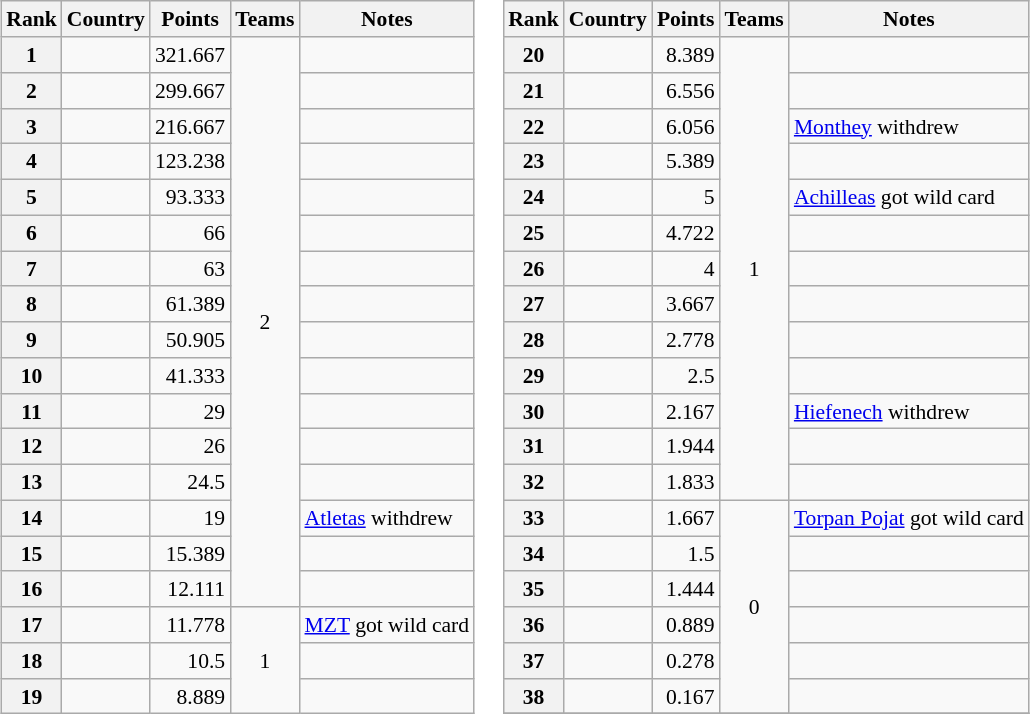<table>
<tr valign=top style="font-size:90%">
<td><br><table class="wikitable">
<tr>
<th>Rank</th>
<th>Country</th>
<th>Points</th>
<th>Teams</th>
<th>Notes</th>
</tr>
<tr>
<th>1</th>
<td></td>
<td align=right>321.667</td>
<td align=center rowspan=16>2</td>
<td></td>
</tr>
<tr>
<th>2</th>
<td></td>
<td align="right">299.667</td>
<td></td>
</tr>
<tr>
<th>3</th>
<td></td>
<td align="right">216.667</td>
<td></td>
</tr>
<tr>
<th>4</th>
<td></td>
<td align=right>123.238</td>
<td></td>
</tr>
<tr>
<th>5</th>
<td></td>
<td align=right>93.333</td>
<td></td>
</tr>
<tr>
<th>6</th>
<td></td>
<td align=right>66</td>
<td></td>
</tr>
<tr>
<th>7</th>
<td></td>
<td align=right>63</td>
<td></td>
</tr>
<tr>
<th>8</th>
<td></td>
<td align=right>61.389</td>
<td></td>
</tr>
<tr>
<th>9</th>
<td></td>
<td align=right>50.905</td>
<td></td>
</tr>
<tr>
<th>10</th>
<td></td>
<td align=right>41.333</td>
<td></td>
</tr>
<tr>
<th>11</th>
<td></td>
<td align=right>29</td>
<td></td>
</tr>
<tr>
<th>12</th>
<td></td>
<td align=right>26</td>
<td></td>
</tr>
<tr>
<th>13</th>
<td></td>
<td align=right>24.5</td>
<td></td>
</tr>
<tr>
<th>14</th>
<td></td>
<td align=right>19</td>
<td><a href='#'>Atletas</a> withdrew</td>
</tr>
<tr>
<th>15</th>
<td></td>
<td align=right>15.389</td>
<td></td>
</tr>
<tr>
<th>16</th>
<td></td>
<td align=right>12.111</td>
<td></td>
</tr>
<tr>
<th>17</th>
<td></td>
<td align=right>11.778</td>
<td align=center rowspan=16>1</td>
<td><a href='#'>MZT</a> got wild card</td>
</tr>
<tr>
<th>18</th>
<td></td>
<td align=right>10.5</td>
<td></td>
</tr>
<tr>
<th>19</th>
<td></td>
<td align=right>8.889</td>
<td></td>
</tr>
</table>
</td>
<td><br><table class="wikitable">
<tr>
<th>Rank</th>
<th>Country</th>
<th>Points</th>
<th>Teams</th>
<th>Notes</th>
</tr>
<tr>
<th>20</th>
<td></td>
<td align=right>8.389</td>
<td align=center rowspan=13>1</td>
<td></td>
</tr>
<tr>
<th>21</th>
<td></td>
<td align=right>6.556</td>
<td></td>
</tr>
<tr>
<th>22</th>
<td></td>
<td align=right>6.056</td>
<td><a href='#'>Monthey</a> withdrew</td>
</tr>
<tr>
<th>23</th>
<td></td>
<td align=right>5.389</td>
<td></td>
</tr>
<tr>
<th>24</th>
<td></td>
<td align=right>5</td>
<td><a href='#'>Achilleas</a>  got wild card</td>
</tr>
<tr>
<th>25</th>
<td></td>
<td align=right>4.722</td>
<td></td>
</tr>
<tr>
<th>26</th>
<td></td>
<td align=right>4</td>
<td></td>
</tr>
<tr>
<th>27</th>
<td></td>
<td align=right>3.667</td>
<td></td>
</tr>
<tr>
<th>28</th>
<td></td>
<td align=right>2.778</td>
<td></td>
</tr>
<tr>
<th>29</th>
<td></td>
<td align=right>2.5</td>
<td></td>
</tr>
<tr>
<th>30</th>
<td></td>
<td align=right>2.167</td>
<td><a href='#'>Hiefenech</a> withdrew</td>
</tr>
<tr>
<th>31</th>
<td></td>
<td align=right>1.944</td>
<td></td>
</tr>
<tr>
<th>32</th>
<td></td>
<td align=right>1.833</td>
<td></td>
</tr>
<tr>
<th>33</th>
<td></td>
<td align=right>1.667</td>
<td align=center rowspan=6>0</td>
<td><a href='#'>Torpan Pojat</a> got wild card</td>
</tr>
<tr>
<th>34</th>
<td></td>
<td align=right>1.5</td>
<td></td>
</tr>
<tr>
<th>35</th>
<td></td>
<td align=right>1.444</td>
<td></td>
</tr>
<tr>
<th>36</th>
<td></td>
<td align=right>0.889</td>
<td></td>
</tr>
<tr>
<th>37</th>
<td></td>
<td align=right>0.278</td>
<td></td>
</tr>
<tr>
<th>38</th>
<td></td>
<td align=right>0.167</td>
<td></td>
</tr>
<tr>
</tr>
</table>
</td>
</tr>
</table>
